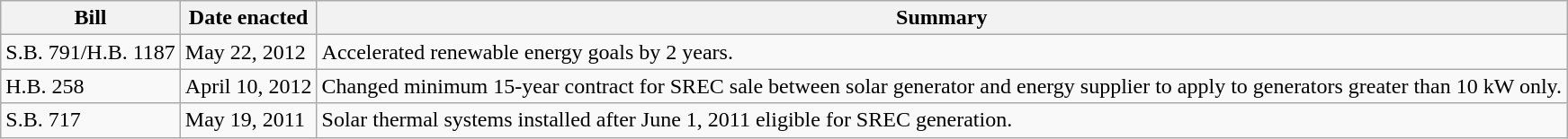<table class="wikitable">
<tr>
<th>Bill</th>
<th>Date enacted</th>
<th>Summary</th>
</tr>
<tr>
<td>S.B. 791/H.B. 1187</td>
<td>May 22, 2012</td>
<td>Accelerated renewable energy goals by 2 years.</td>
</tr>
<tr>
<td>H.B. 258</td>
<td>April 10, 2012</td>
<td>Changed minimum 15-year contract for SREC sale between solar generator and energy supplier to apply to generators greater than 10 kW only.</td>
</tr>
<tr>
<td>S.B. 717</td>
<td>May 19, 2011</td>
<td>Solar thermal systems installed after June 1, 2011 eligible for SREC generation.</td>
</tr>
</table>
